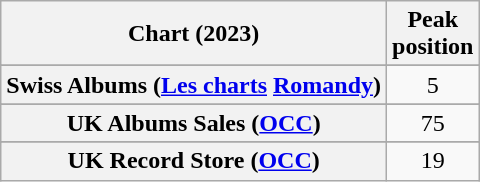<table class="wikitable sortable plainrowheaders" style="text-align:center;">
<tr>
<th scope="col">Chart (2023)</th>
<th scope="col">Peak<br>position</th>
</tr>
<tr>
</tr>
<tr>
</tr>
<tr>
</tr>
<tr>
</tr>
<tr>
</tr>
<tr>
<th scope="row">Swiss Albums (<a href='#'>Les charts</a> <a href='#'>Romandy</a>)</th>
<td>5</td>
</tr>
<tr>
</tr>
<tr>
<th scope="row">UK Albums Sales (<a href='#'>OCC</a>)</th>
<td>75</td>
</tr>
<tr>
</tr>
<tr>
<th scope="row">UK Record Store (<a href='#'>OCC</a>)</th>
<td>19</td>
</tr>
</table>
